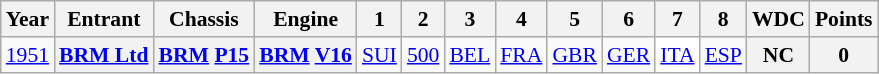<table class="wikitable" style="text-align:center; font-size:90%">
<tr>
<th>Year</th>
<th>Entrant</th>
<th>Chassis</th>
<th>Engine</th>
<th>1</th>
<th>2</th>
<th>3</th>
<th>4</th>
<th>5</th>
<th>6</th>
<th>7</th>
<th>8</th>
<th>WDC</th>
<th>Points</th>
</tr>
<tr>
<td><a href='#'>1951</a></td>
<th><a href='#'>BRM Ltd</a></th>
<th><a href='#'>BRM</a> <a href='#'>P15</a></th>
<th><a href='#'>BRM</a> <a href='#'>V16</a></th>
<td><a href='#'>SUI</a></td>
<td><a href='#'>500</a></td>
<td><a href='#'>BEL</a></td>
<td><a href='#'>FRA</a></td>
<td><a href='#'>GBR</a></td>
<td><a href='#'>GER</a></td>
<td style="background:#ffffff;"><a href='#'>ITA</a><br></td>
<td><a href='#'>ESP</a></td>
<th>NC</th>
<th>0</th>
</tr>
</table>
